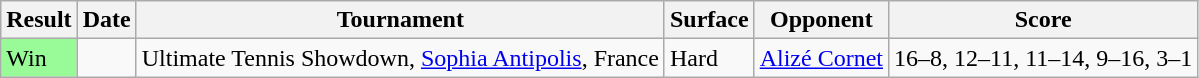<table class="sortable wikitable">
<tr>
<th>Result</th>
<th>Date</th>
<th>Tournament</th>
<th>Surface</th>
<th>Opponent</th>
<th class="unsortable">Score</th>
</tr>
<tr>
<td bgcolor=98FB98>Win</td>
<td><a href='#'></a></td>
<td>Ultimate Tennis Showdown, <a href='#'>Sophia Antipolis</a>, France</td>
<td>Hard</td>
<td> <a href='#'>Alizé Cornet</a></td>
<td>16–8, 12–11, 11–14, 9–16, 3–1</td>
</tr>
</table>
